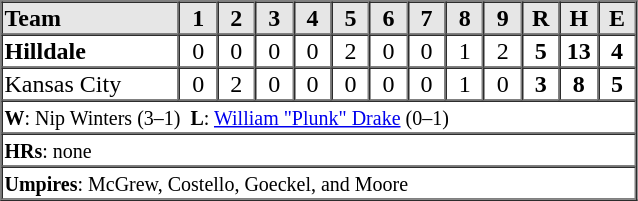<table border=1 cellspacing=0 width=425 style="margin-left:3em;">
<tr style="text-align:center; background-color:#e6e6e6;">
<th align=left width=28%>Team</th>
<th width=6%>1</th>
<th width=6%>2</th>
<th width=6%>3</th>
<th width=6%>4</th>
<th width=6%>5</th>
<th width=6%>6</th>
<th width=6%>7</th>
<th width=6%>8</th>
<th width=6%>9</th>
<th width=6%>R</th>
<th width=6%>H</th>
<th width=6%>E</th>
</tr>
<tr style="text-align:center;">
<td align=left><strong>Hilldale</strong></td>
<td>0</td>
<td>0</td>
<td>0</td>
<td>0</td>
<td>2</td>
<td>0</td>
<td>0</td>
<td>1</td>
<td>2</td>
<td><strong>5</strong></td>
<td><strong>13</strong></td>
<td><strong>4</strong></td>
</tr>
<tr style="text-align:center;">
<td align=left>Kansas City</td>
<td>0</td>
<td>2</td>
<td>0</td>
<td>0</td>
<td>0</td>
<td>0</td>
<td>0</td>
<td>1</td>
<td>0</td>
<td><strong>3</strong></td>
<td><strong>8</strong></td>
<td><strong>5</strong></td>
</tr>
<tr style="text-align:left;">
<td colspan=14><small><strong>W</strong>: Nip Winters (3–1)  <strong>L</strong>: <a href='#'>William "Plunk" Drake</a> (0–1)  </small></td>
</tr>
<tr style="text-align:left;">
<td colspan=14><small><strong>HRs</strong>: none</small></td>
</tr>
<tr style="text-align:left;">
<td colspan=14><small><strong>Umpires</strong>: McGrew, Costello, Goeckel, and Moore</small></td>
</tr>
<tr style="text-align:left;">
</tr>
</table>
